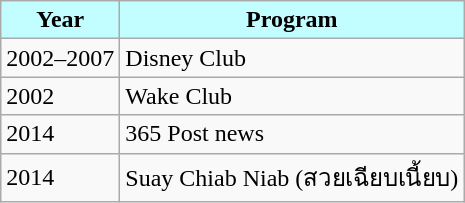<table class="wikitable">
<tr>
<th style="background: #c2fdff">Year</th>
<th style="background: #c2fdff">Program</th>
</tr>
<tr>
<td>2002–2007</td>
<td>Disney Club</td>
</tr>
<tr>
<td>2002</td>
<td>Wake Club</td>
</tr>
<tr>
<td>2014</td>
<td>365 Post news</td>
</tr>
<tr>
<td>2014</td>
<td>Suay Chiab Niab (สวยเฉียบเนี้ยบ)</td>
</tr>
</table>
